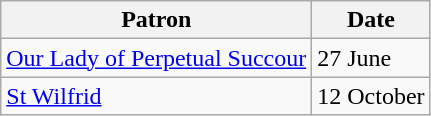<table class="wikitable">
<tr>
<th>Patron</th>
<th>Date</th>
</tr>
<tr>
<td><a href='#'>Our Lady of Perpetual Succour</a></td>
<td>27 June</td>
</tr>
<tr>
<td><a href='#'>St Wilfrid</a></td>
<td>12 October</td>
</tr>
</table>
